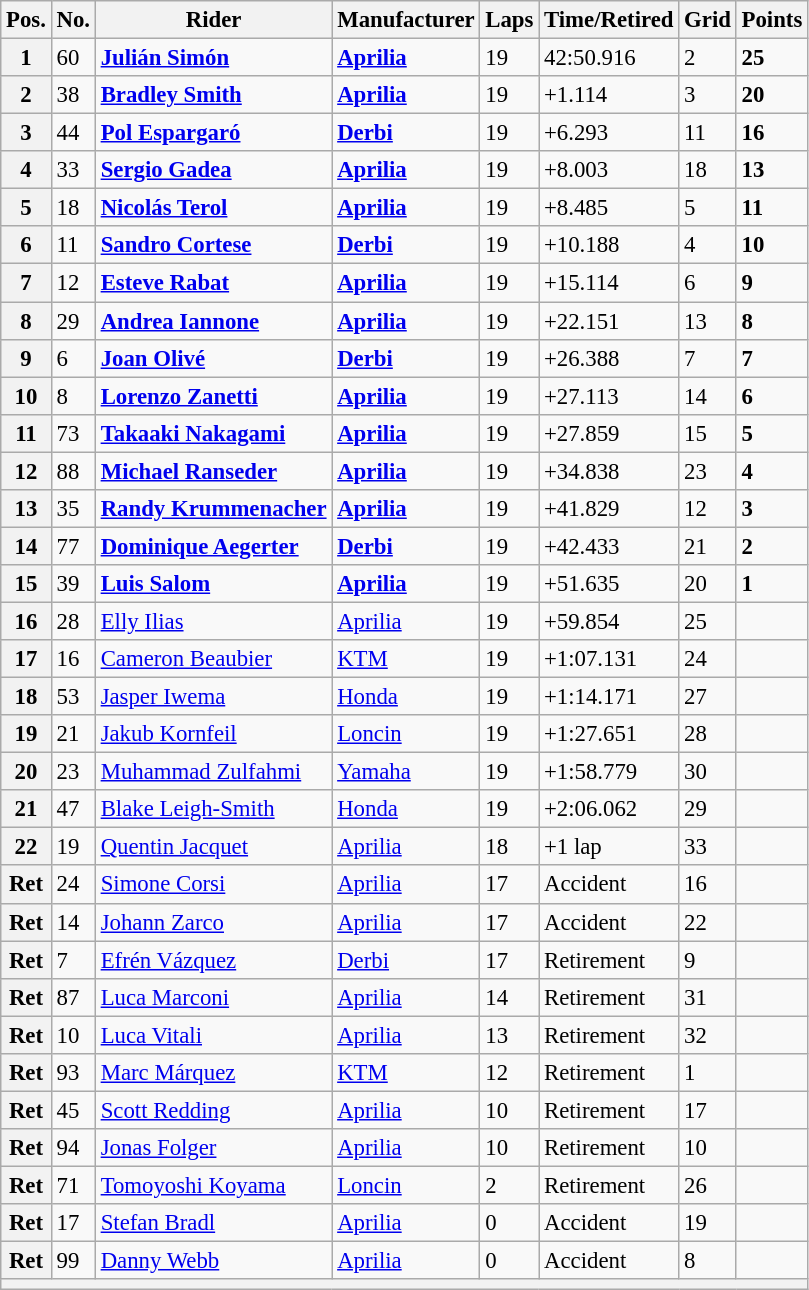<table class="wikitable" style="font-size: 95%;">
<tr>
<th>Pos.</th>
<th>No.</th>
<th>Rider</th>
<th>Manufacturer</th>
<th>Laps</th>
<th>Time/Retired</th>
<th>Grid</th>
<th>Points</th>
</tr>
<tr>
<th>1</th>
<td>60</td>
<td> <strong><a href='#'>Julián Simón</a></strong></td>
<td><strong><a href='#'>Aprilia</a></strong></td>
<td>19</td>
<td>42:50.916</td>
<td>2</td>
<td><strong>25</strong></td>
</tr>
<tr>
<th>2</th>
<td>38</td>
<td> <strong><a href='#'>Bradley Smith</a></strong></td>
<td><strong><a href='#'>Aprilia</a></strong></td>
<td>19</td>
<td>+1.114</td>
<td>3</td>
<td><strong>20</strong></td>
</tr>
<tr>
<th>3</th>
<td>44</td>
<td> <strong><a href='#'>Pol Espargaró</a></strong></td>
<td><strong><a href='#'>Derbi</a></strong></td>
<td>19</td>
<td>+6.293</td>
<td>11</td>
<td><strong>16</strong></td>
</tr>
<tr>
<th>4</th>
<td>33</td>
<td> <strong><a href='#'>Sergio Gadea</a></strong></td>
<td><strong><a href='#'>Aprilia</a></strong></td>
<td>19</td>
<td>+8.003</td>
<td>18</td>
<td><strong>13</strong></td>
</tr>
<tr>
<th>5</th>
<td>18</td>
<td> <strong><a href='#'>Nicolás Terol</a></strong></td>
<td><strong><a href='#'>Aprilia</a></strong></td>
<td>19</td>
<td>+8.485</td>
<td>5</td>
<td><strong>11</strong></td>
</tr>
<tr>
<th>6</th>
<td>11</td>
<td> <strong><a href='#'>Sandro Cortese</a></strong></td>
<td><strong><a href='#'>Derbi</a></strong></td>
<td>19</td>
<td>+10.188</td>
<td>4</td>
<td><strong>10</strong></td>
</tr>
<tr>
<th>7</th>
<td>12</td>
<td> <strong><a href='#'>Esteve Rabat</a></strong></td>
<td><strong><a href='#'>Aprilia</a></strong></td>
<td>19</td>
<td>+15.114</td>
<td>6</td>
<td><strong>9</strong></td>
</tr>
<tr>
<th>8</th>
<td>29</td>
<td> <strong><a href='#'>Andrea Iannone</a></strong></td>
<td><strong><a href='#'>Aprilia</a></strong></td>
<td>19</td>
<td>+22.151</td>
<td>13</td>
<td><strong>8</strong></td>
</tr>
<tr>
<th>9</th>
<td>6</td>
<td> <strong><a href='#'>Joan Olivé</a></strong></td>
<td><strong><a href='#'>Derbi</a></strong></td>
<td>19</td>
<td>+26.388</td>
<td>7</td>
<td><strong>7</strong></td>
</tr>
<tr>
<th>10</th>
<td>8</td>
<td> <strong><a href='#'>Lorenzo Zanetti</a></strong></td>
<td><strong><a href='#'>Aprilia</a></strong></td>
<td>19</td>
<td>+27.113</td>
<td>14</td>
<td><strong>6</strong></td>
</tr>
<tr>
<th>11</th>
<td>73</td>
<td> <strong><a href='#'>Takaaki Nakagami</a></strong></td>
<td><strong><a href='#'>Aprilia</a></strong></td>
<td>19</td>
<td>+27.859</td>
<td>15</td>
<td><strong>5</strong></td>
</tr>
<tr>
<th>12</th>
<td>88</td>
<td> <strong><a href='#'>Michael Ranseder</a></strong></td>
<td><strong><a href='#'>Aprilia</a></strong></td>
<td>19</td>
<td>+34.838</td>
<td>23</td>
<td><strong>4</strong></td>
</tr>
<tr>
<th>13</th>
<td>35</td>
<td> <strong><a href='#'>Randy Krummenacher</a></strong></td>
<td><strong><a href='#'>Aprilia</a></strong></td>
<td>19</td>
<td>+41.829</td>
<td>12</td>
<td><strong>3</strong></td>
</tr>
<tr>
<th>14</th>
<td>77</td>
<td> <strong><a href='#'>Dominique Aegerter</a></strong></td>
<td><strong><a href='#'>Derbi</a></strong></td>
<td>19</td>
<td>+42.433</td>
<td>21</td>
<td><strong>2</strong></td>
</tr>
<tr>
<th>15</th>
<td>39</td>
<td> <strong><a href='#'>Luis Salom</a></strong></td>
<td><strong><a href='#'>Aprilia</a></strong></td>
<td>19</td>
<td>+51.635</td>
<td>20</td>
<td><strong>1</strong></td>
</tr>
<tr>
<th>16</th>
<td>28</td>
<td> <a href='#'>Elly Ilias</a></td>
<td><a href='#'>Aprilia</a></td>
<td>19</td>
<td>+59.854</td>
<td>25</td>
<td></td>
</tr>
<tr>
<th>17</th>
<td>16</td>
<td> <a href='#'>Cameron Beaubier</a></td>
<td><a href='#'>KTM</a></td>
<td>19</td>
<td>+1:07.131</td>
<td>24</td>
<td></td>
</tr>
<tr>
<th>18</th>
<td>53</td>
<td> <a href='#'>Jasper Iwema</a></td>
<td><a href='#'>Honda</a></td>
<td>19</td>
<td>+1:14.171</td>
<td>27</td>
<td></td>
</tr>
<tr>
<th>19</th>
<td>21</td>
<td> <a href='#'>Jakub Kornfeil</a></td>
<td><a href='#'>Loncin</a></td>
<td>19</td>
<td>+1:27.651</td>
<td>28</td>
<td></td>
</tr>
<tr>
<th>20</th>
<td>23</td>
<td> <a href='#'>Muhammad Zulfahmi</a></td>
<td><a href='#'>Yamaha</a></td>
<td>19</td>
<td>+1:58.779</td>
<td>30</td>
<td></td>
</tr>
<tr>
<th>21</th>
<td>47</td>
<td> <a href='#'>Blake Leigh-Smith</a></td>
<td><a href='#'>Honda</a></td>
<td>19</td>
<td>+2:06.062</td>
<td>29</td>
<td></td>
</tr>
<tr>
<th>22</th>
<td>19</td>
<td> <a href='#'>Quentin Jacquet</a></td>
<td><a href='#'>Aprilia</a></td>
<td>18</td>
<td>+1 lap</td>
<td>33</td>
<td></td>
</tr>
<tr>
<th>Ret</th>
<td>24</td>
<td> <a href='#'>Simone Corsi</a></td>
<td><a href='#'>Aprilia</a></td>
<td>17</td>
<td>Accident</td>
<td>16</td>
<td></td>
</tr>
<tr>
<th>Ret</th>
<td>14</td>
<td> <a href='#'>Johann Zarco</a></td>
<td><a href='#'>Aprilia</a></td>
<td>17</td>
<td>Accident</td>
<td>22</td>
<td></td>
</tr>
<tr>
<th>Ret</th>
<td>7</td>
<td> <a href='#'>Efrén Vázquez</a></td>
<td><a href='#'>Derbi</a></td>
<td>17</td>
<td>Retirement</td>
<td>9</td>
<td></td>
</tr>
<tr>
<th>Ret</th>
<td>87</td>
<td> <a href='#'>Luca Marconi</a></td>
<td><a href='#'>Aprilia</a></td>
<td>14</td>
<td>Retirement</td>
<td>31</td>
<td></td>
</tr>
<tr>
<th>Ret</th>
<td>10</td>
<td> <a href='#'>Luca Vitali</a></td>
<td><a href='#'>Aprilia</a></td>
<td>13</td>
<td>Retirement</td>
<td>32</td>
<td></td>
</tr>
<tr>
<th>Ret</th>
<td>93</td>
<td> <a href='#'>Marc Márquez</a></td>
<td><a href='#'>KTM</a></td>
<td>12</td>
<td>Retirement</td>
<td>1</td>
<td></td>
</tr>
<tr>
<th>Ret</th>
<td>45</td>
<td> <a href='#'>Scott Redding</a></td>
<td><a href='#'>Aprilia</a></td>
<td>10</td>
<td>Retirement</td>
<td>17</td>
<td></td>
</tr>
<tr>
<th>Ret</th>
<td>94</td>
<td> <a href='#'>Jonas Folger</a></td>
<td><a href='#'>Aprilia</a></td>
<td>10</td>
<td>Retirement</td>
<td>10</td>
<td></td>
</tr>
<tr>
<th>Ret</th>
<td>71</td>
<td> <a href='#'>Tomoyoshi Koyama</a></td>
<td><a href='#'>Loncin</a></td>
<td>2</td>
<td>Retirement</td>
<td>26</td>
<td></td>
</tr>
<tr>
<th>Ret</th>
<td>17</td>
<td> <a href='#'>Stefan Bradl</a></td>
<td><a href='#'>Aprilia</a></td>
<td>0</td>
<td>Accident</td>
<td>19</td>
<td></td>
</tr>
<tr>
<th>Ret</th>
<td>99</td>
<td> <a href='#'>Danny Webb</a></td>
<td><a href='#'>Aprilia</a></td>
<td>0</td>
<td>Accident</td>
<td>8</td>
<td></td>
</tr>
<tr>
<th colspan=8></th>
</tr>
</table>
